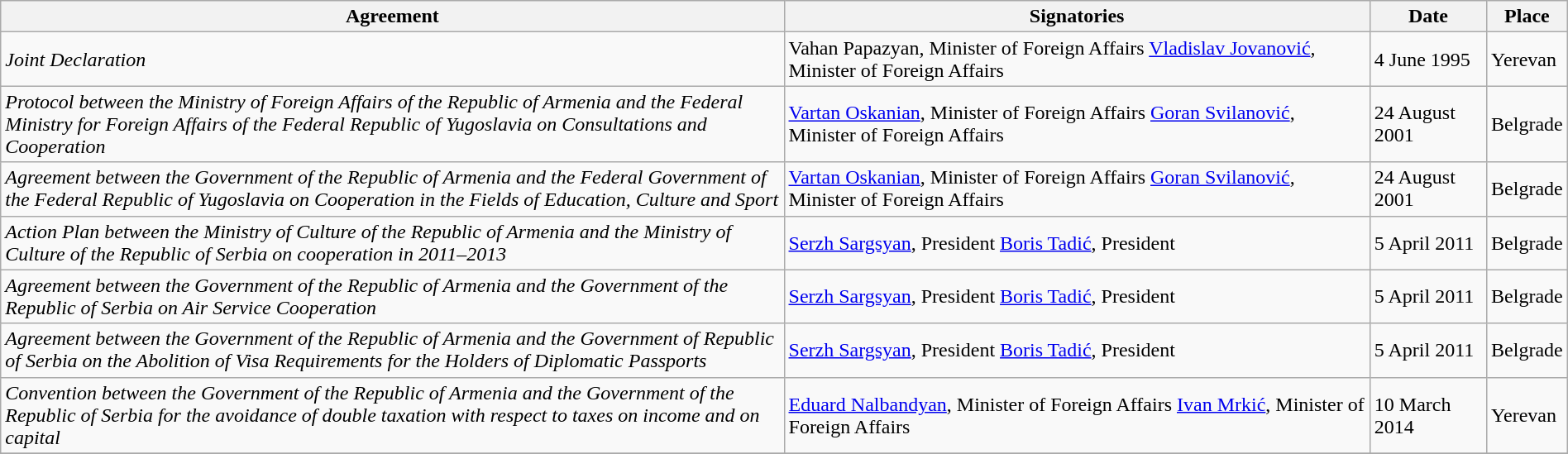<table class="wikitable" style="margin:auto;">
<tr>
<th style="width:50%;">Agreement</th>
<th>Signatories</th>
<th>Date</th>
<th>Place</th>
</tr>
<tr>
<td><em>Joint Declaration</em></td>
<td> Vahan Papazyan, Minister of Foreign Affairs <a href='#'>Vladislav Jovanović</a>, Minister of Foreign Affairs</td>
<td>4 June 1995</td>
<td>Yerevan</td>
</tr>
<tr>
<td><em>Protocol between the Ministry of Foreign Affairs of the Republic of Armenia and the Federal Ministry for Foreign Affairs of the Federal Republic of Yugoslavia on Consultations and Cooperation</em></td>
<td> <a href='#'>Vartan Oskanian</a>, Minister of Foreign Affairs <a href='#'>Goran Svilanović</a>, Minister of Foreign Affairs</td>
<td>24 August 2001</td>
<td>Belgrade</td>
</tr>
<tr>
<td><em>Agreement between the Government of the Republic of Armenia and the Federal Government of the Federal Republic of Yugoslavia on Cooperation in the Fields of Education, Culture and Sport</em></td>
<td> <a href='#'>Vartan Oskanian</a>, Minister of Foreign Affairs <a href='#'>Goran Svilanović</a>, Minister of Foreign Affairs</td>
<td>24 August 2001</td>
<td>Belgrade</td>
</tr>
<tr>
<td><em>Action Plan between the Ministry of Culture of the Republic of Armenia and the Ministry of Culture of the Republic of Serbia on cooperation in 2011–2013</em></td>
<td> <a href='#'>Serzh Sargsyan</a>, President <a href='#'>Boris Tadić</a>, President</td>
<td>5 April 2011</td>
<td>Belgrade</td>
</tr>
<tr>
<td><em>Agreement between the Government of the Republic of Armenia and the Government of the Republic of Serbia on Air Service Cooperation</em></td>
<td> <a href='#'>Serzh Sargsyan</a>, President <a href='#'>Boris Tadić</a>, President</td>
<td>5 April 2011</td>
<td>Belgrade</td>
</tr>
<tr>
<td><em>Agreement between the Government of the Republic of Armenia and the Government of Republic of Serbia on the Abolition of Visa Requirements for the Holders of Diplomatic Passports</em></td>
<td> <a href='#'>Serzh Sargsyan</a>, President <a href='#'>Boris Tadić</a>, President</td>
<td>5 April 2011</td>
<td>Belgrade</td>
</tr>
<tr>
<td><em>Convention between the Government of the Republic of Armenia and the Government of the Republic of Serbia for the avoidance of double taxation with respect to taxes on income and on capital</em></td>
<td> <a href='#'>Eduard Nalbandyan</a>, Minister of Foreign Affairs <a href='#'>Ivan Mrkić</a>, Minister of Foreign Affairs</td>
<td>10 March 2014</td>
<td>Yerevan</td>
</tr>
<tr>
</tr>
</table>
